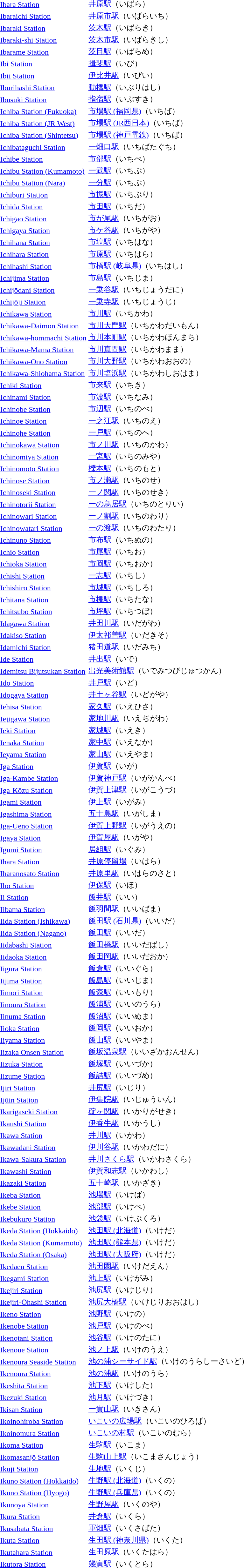<table>
<tr>
<td><a href='#'>Ibara Station</a></td>
<td><a href='#'>井原駅</a>（いばら）</td>
</tr>
<tr>
<td><a href='#'>Ibaraichi Station</a></td>
<td><a href='#'>井原市駅</a>（いばらいち）</td>
</tr>
<tr>
<td><a href='#'>Ibaraki Station</a></td>
<td><a href='#'>茨木駅</a>（いばらき）</td>
</tr>
<tr>
<td><a href='#'>Ibaraki-shi Station</a></td>
<td><a href='#'>茨木市駅</a>（いばらきし）</td>
</tr>
<tr>
<td><a href='#'>Ibarame Station</a></td>
<td><a href='#'>茨目駅</a>（いばらめ）</td>
</tr>
<tr>
<td><a href='#'>Ibi Station</a></td>
<td><a href='#'>揖斐駅</a>（いび）</td>
</tr>
<tr>
<td><a href='#'>Ibii Station</a></td>
<td><a href='#'>伊比井駅</a>（いびい）</td>
</tr>
<tr>
<td><a href='#'>Iburihashi Station</a></td>
<td><a href='#'>動橋駅</a>（いぶりはし）</td>
</tr>
<tr>
<td><a href='#'>Ibusuki Station</a></td>
<td><a href='#'>指宿駅</a>（いぶすき）</td>
</tr>
<tr>
<td><a href='#'>Ichiba Station (Fukuoka)</a></td>
<td><a href='#'>市場駅 (福岡県)</a>（いちば）</td>
</tr>
<tr>
<td><a href='#'>Ichiba Station (JR West)</a></td>
<td><a href='#'>市場駅 (JR西日本)</a>（いちば）</td>
</tr>
<tr>
<td><a href='#'>Ichiba Station (Shintetsu)</a></td>
<td><a href='#'>市場駅 (神戸電鉄)</a>（いちば）</td>
</tr>
<tr>
<td><a href='#'>Ichibataguchi Station</a></td>
<td><a href='#'>一畑口駅</a>（いちばたぐち）</td>
</tr>
<tr>
<td><a href='#'>Ichibe Station</a></td>
<td><a href='#'>市部駅</a>（いちべ）</td>
</tr>
<tr>
<td><a href='#'>Ichibu Station (Kumamoto)</a></td>
<td><a href='#'>一武駅</a>（いちぶ）</td>
</tr>
<tr>
<td><a href='#'>Ichibu Station (Nara)</a></td>
<td><a href='#'>一分駅</a>（いちぶ）</td>
</tr>
<tr>
<td><a href='#'>Ichiburi Station</a></td>
<td><a href='#'>市振駅</a>（いちぶり）</td>
</tr>
<tr>
<td><a href='#'>Ichida Station</a></td>
<td><a href='#'>市田駅</a>（いちだ）</td>
</tr>
<tr>
<td><a href='#'>Ichigao Station</a></td>
<td><a href='#'>市が尾駅</a>（いちがお）</td>
</tr>
<tr>
<td><a href='#'>Ichigaya Station</a></td>
<td><a href='#'>市ケ谷駅</a>（いちがや）</td>
</tr>
<tr>
<td><a href='#'>Ichihana Station</a></td>
<td><a href='#'>市塙駅</a>（いちはな）</td>
</tr>
<tr>
<td><a href='#'>Ichihara Station</a></td>
<td><a href='#'>市原駅</a>（いちはら）</td>
</tr>
<tr>
<td><a href='#'>Ichihashi Station</a></td>
<td><a href='#'>市橋駅 (岐阜県)</a>（いちはし）</td>
</tr>
<tr>
<td><a href='#'>Ichijima Station</a></td>
<td><a href='#'>市島駅</a>（いちじま）</td>
</tr>
<tr>
<td><a href='#'>Ichijōdani Station</a></td>
<td><a href='#'>一乗谷駅</a>（いちじょうだに）</td>
</tr>
<tr>
<td><a href='#'>Ichijōji Station</a></td>
<td><a href='#'>一乗寺駅</a>（いちじょうじ）</td>
</tr>
<tr>
<td><a href='#'>Ichikawa Station</a></td>
<td><a href='#'>市川駅</a>（いちかわ）</td>
</tr>
<tr>
<td><a href='#'>Ichikawa-Daimon Station</a></td>
<td><a href='#'>市川大門駅</a>（いちかわだいもん）</td>
</tr>
<tr>
<td><a href='#'>Ichikawa-hommachi Station</a></td>
<td><a href='#'>市川本町駅</a>（いちかわほんまち）</td>
</tr>
<tr>
<td><a href='#'>Ichikawa-Mama Station</a></td>
<td><a href='#'>市川真間駅</a>（いちかわまま）</td>
</tr>
<tr>
<td><a href='#'>Ichikawa-Ono Station</a></td>
<td><a href='#'>市川大野駅</a>（いちかわおおの）</td>
</tr>
<tr>
<td><a href='#'>Ichikawa-Shiohama Station</a></td>
<td><a href='#'>市川塩浜駅</a>（いちかわしおはま）</td>
</tr>
<tr>
<td><a href='#'>Ichiki Station</a></td>
<td><a href='#'>市来駅</a>（いちき）</td>
</tr>
<tr>
<td><a href='#'>Ichinami Station</a></td>
<td><a href='#'>市波駅</a>（いちなみ）</td>
</tr>
<tr>
<td><a href='#'>Ichinobe Station</a></td>
<td><a href='#'>市辺駅</a>（いちのべ）</td>
</tr>
<tr>
<td><a href='#'>Ichinoe Station</a></td>
<td><a href='#'>一之江駅</a>（いちのえ）</td>
</tr>
<tr>
<td><a href='#'>Ichinohe Station</a></td>
<td><a href='#'>一戸駅</a>（いちのへ）</td>
</tr>
<tr>
<td><a href='#'>Ichinokawa Station</a></td>
<td><a href='#'>市ノ川駅</a>（いちのかわ）</td>
</tr>
<tr>
<td><a href='#'>Ichinomiya Station</a></td>
<td><a href='#'>一宮駅</a>（いちのみや）</td>
</tr>
<tr>
<td><a href='#'>Ichinomoto Station</a></td>
<td><a href='#'>櫟本駅</a>（いちのもと）</td>
</tr>
<tr>
<td><a href='#'>Ichinose Station</a></td>
<td><a href='#'>市ノ瀬駅</a>（いちのせ）</td>
</tr>
<tr>
<td><a href='#'>Ichinoseki Station</a></td>
<td><a href='#'>一ノ関駅</a>（いちのせき）</td>
</tr>
<tr>
<td><a href='#'>Ichinotorii Station</a></td>
<td><a href='#'>一の鳥居駅</a>（いちのとりい）</td>
</tr>
<tr>
<td><a href='#'>Ichinowari Station</a></td>
<td><a href='#'>一ノ割駅</a>（いちのわり）</td>
</tr>
<tr>
<td><a href='#'>Ichinowatari Station</a></td>
<td><a href='#'>一の渡駅</a>（いちのわたり）</td>
</tr>
<tr>
<td><a href='#'>Ichinuno Station</a></td>
<td><a href='#'>市布駅</a>（いちぬの）</td>
</tr>
<tr>
<td><a href='#'>Ichio Station</a></td>
<td><a href='#'>市尾駅</a>（いちお）</td>
</tr>
<tr>
<td><a href='#'>Ichioka Station</a></td>
<td><a href='#'>市岡駅</a>（いちおか）</td>
</tr>
<tr>
<td><a href='#'>Ichishi Station</a></td>
<td><a href='#'>一志駅</a>（いちし）</td>
</tr>
<tr>
<td><a href='#'>Ichishiro Station</a></td>
<td><a href='#'>市城駅</a>（いちしろ）</td>
</tr>
<tr>
<td><a href='#'>Ichitana Station</a></td>
<td><a href='#'>市棚駅</a>（いちたな）</td>
</tr>
<tr>
<td><a href='#'>Ichitsubo Station</a></td>
<td><a href='#'>市坪駅</a>（いちつぼ）</td>
</tr>
<tr>
<td><a href='#'>Idagawa Station</a></td>
<td><a href='#'>井田川駅</a>（いだがわ）</td>
</tr>
<tr>
<td><a href='#'>Idakiso Station</a></td>
<td><a href='#'>伊太祁曽駅</a>（いだきそ）</td>
</tr>
<tr>
<td><a href='#'>Idamichi Station</a></td>
<td><a href='#'>猪田道駅</a>（いだみち）</td>
</tr>
<tr>
<td><a href='#'>Ide Station</a></td>
<td><a href='#'>井出駅</a>（いで）</td>
</tr>
<tr>
<td><a href='#'>Idemitsu Bijutsukan Station</a></td>
<td><a href='#'>出光美術館駅</a>（いでみつびじゅつかん）</td>
</tr>
<tr>
<td><a href='#'>Ido Station</a></td>
<td><a href='#'>井戸駅</a>（いど）</td>
</tr>
<tr>
<td><a href='#'>Idogaya Station</a></td>
<td><a href='#'>井土ヶ谷駅</a>（いどがや）</td>
</tr>
<tr>
<td><a href='#'>Iehisa Station</a></td>
<td><a href='#'>家久駅</a>（いえひさ）</td>
</tr>
<tr>
<td><a href='#'>Iejigawa Station</a></td>
<td><a href='#'>家地川駅</a>（いえぢがわ）</td>
</tr>
<tr>
<td><a href='#'>Ieki Station</a></td>
<td><a href='#'>家城駅</a>（いえき）</td>
</tr>
<tr>
<td><a href='#'>Ienaka Station</a></td>
<td><a href='#'>家中駅</a>（いえなか）</td>
</tr>
<tr>
<td><a href='#'>Ieyama Station</a></td>
<td><a href='#'>家山駅</a>（いえやま）</td>
</tr>
<tr>
<td><a href='#'>Iga Station</a></td>
<td><a href='#'>伊賀駅</a>（いが）</td>
</tr>
<tr>
<td><a href='#'>Iga-Kambe Station</a></td>
<td><a href='#'>伊賀神戸駅</a>（いがかんべ）</td>
</tr>
<tr>
<td><a href='#'>Iga-Kōzu Station</a></td>
<td><a href='#'>伊賀上津駅</a>（いがこうづ）</td>
</tr>
<tr>
<td><a href='#'>Igami Station</a></td>
<td><a href='#'>伊上駅</a>（いがみ）</td>
</tr>
<tr>
<td><a href='#'>Igashima Station</a></td>
<td><a href='#'>五十島駅</a>（いがしま）</td>
</tr>
<tr>
<td><a href='#'>Iga-Ueno Station</a></td>
<td><a href='#'>伊賀上野駅</a>（いがうえの）</td>
</tr>
<tr>
<td><a href='#'>Igaya Station</a></td>
<td><a href='#'>伊賀屋駅</a>（いがや）</td>
</tr>
<tr>
<td><a href='#'>Igumi Station</a></td>
<td><a href='#'>居組駅</a>（いぐみ）</td>
</tr>
<tr>
<td><a href='#'>Ihara Station</a></td>
<td><a href='#'>井原停留場</a>（いはら）</td>
</tr>
<tr>
<td><a href='#'>Iharanosato Station</a></td>
<td><a href='#'>井原里駅</a>（いはらのさと）</td>
</tr>
<tr>
<td><a href='#'>Iho Station</a></td>
<td><a href='#'>伊保駅</a>（いほ）</td>
</tr>
<tr>
<td><a href='#'>Ii Station</a></td>
<td><a href='#'>飯井駅</a>（いい）</td>
</tr>
<tr>
<td><a href='#'>Iibama Station</a></td>
<td><a href='#'>飯羽間駅</a>（いいばま）</td>
</tr>
<tr>
<td><a href='#'>Iida Station (Ishikawa)</a></td>
<td><a href='#'>飯田駅 (石川県)</a>（いいだ）</td>
</tr>
<tr>
<td><a href='#'>Iida Station (Nagano)</a></td>
<td><a href='#'>飯田駅</a>（いいだ）</td>
</tr>
<tr>
<td><a href='#'>Iidabashi Station</a></td>
<td><a href='#'>飯田橋駅</a>（いいだばし）</td>
</tr>
<tr>
<td><a href='#'>Iidaoka Station</a></td>
<td><a href='#'>飯田岡駅</a>（いいだおか）</td>
</tr>
<tr>
<td><a href='#'>Iigura Station</a></td>
<td><a href='#'>飯倉駅</a>（いいぐら）</td>
</tr>
<tr>
<td><a href='#'>Iijima Station</a></td>
<td><a href='#'>飯島駅</a>（いいじま）</td>
</tr>
<tr>
<td><a href='#'>Iimori Station</a></td>
<td><a href='#'>飯森駅</a>（いいもり）</td>
</tr>
<tr>
<td><a href='#'>Iinoura Station</a></td>
<td><a href='#'>飯浦駅</a>（いいのうら）</td>
</tr>
<tr>
<td><a href='#'>Iinuma Station</a></td>
<td><a href='#'>飯沼駅</a>（いいぬま）</td>
</tr>
<tr>
<td><a href='#'>Iioka Station</a></td>
<td><a href='#'>飯岡駅</a>（いいおか）</td>
</tr>
<tr>
<td><a href='#'>Iiyama Station</a></td>
<td><a href='#'>飯山駅</a>（いいやま）</td>
</tr>
<tr>
<td><a href='#'>Iizaka Onsen Station</a></td>
<td><a href='#'>飯坂温泉駅</a>（いいざかおんせん）</td>
</tr>
<tr>
<td><a href='#'>Iizuka Station</a></td>
<td><a href='#'>飯塚駅</a>（いいづか）</td>
</tr>
<tr>
<td><a href='#'>Iizume Station</a></td>
<td><a href='#'>飯詰駅</a>（いいづめ）</td>
</tr>
<tr>
<td><a href='#'>Ijiri Station</a></td>
<td><a href='#'>井尻駅</a>（いじり）</td>
</tr>
<tr>
<td><a href='#'>Ijūin Station</a></td>
<td><a href='#'>伊集院駅</a>（いじゅういん）</td>
</tr>
<tr>
<td><a href='#'>Ikarigaseki Station</a></td>
<td><a href='#'>碇ヶ関駅</a>（いかりがせき）</td>
</tr>
<tr>
<td><a href='#'>Ikaushi Station</a></td>
<td><a href='#'>伊香牛駅</a>（いかうし）</td>
</tr>
<tr>
<td><a href='#'>Ikawa Station</a></td>
<td><a href='#'>井川駅</a>（いかわ）</td>
</tr>
<tr>
<td><a href='#'>Ikawadani Station</a></td>
<td><a href='#'>伊川谷駅</a>（いかわだに）</td>
</tr>
<tr>
<td><a href='#'>Ikawa-Sakura Station</a></td>
<td><a href='#'>井川さくら駅</a>（いかわさくら）</td>
</tr>
<tr>
<td><a href='#'>Ikawashi Station</a></td>
<td><a href='#'>伊賀和志駅</a>（いかわし）</td>
</tr>
<tr>
<td><a href='#'>Ikazaki Station</a></td>
<td><a href='#'>五十崎駅</a>（いかざき）</td>
</tr>
<tr>
<td><a href='#'>Ikeba Station</a></td>
<td><a href='#'>池場駅</a>（いけば）</td>
</tr>
<tr>
<td><a href='#'>Ikebe Station</a></td>
<td><a href='#'>池部駅</a>（いけべ）</td>
</tr>
<tr>
<td><a href='#'>Ikebukuro Station</a></td>
<td><a href='#'>池袋駅</a>（いけぶくろ）</td>
</tr>
<tr>
<td><a href='#'>Ikeda Station (Hokkaido)</a></td>
<td><a href='#'>池田駅 (北海道)</a>（いけだ）</td>
</tr>
<tr>
<td><a href='#'>Ikeda Station (Kumamoto)</a></td>
<td><a href='#'>池田駅 (熊本県)</a>（いけだ）</td>
</tr>
<tr>
<td><a href='#'>Ikeda Station (Osaka)</a></td>
<td><a href='#'>池田駅 (大阪府)</a>（いけだ）</td>
</tr>
<tr>
<td><a href='#'>Ikedaen Station</a></td>
<td><a href='#'>池田園駅</a>（いけだえん）</td>
</tr>
<tr>
<td><a href='#'>Ikegami Station</a></td>
<td><a href='#'>池上駅</a>（いけがみ）</td>
</tr>
<tr>
<td><a href='#'>Ikejiri Station</a></td>
<td><a href='#'>池尻駅</a>（いけじり）</td>
</tr>
<tr>
<td><a href='#'>Ikejiri-Ōhashi Station</a></td>
<td><a href='#'>池尻大橋駅</a>（いけじりおおはし）</td>
</tr>
<tr>
<td><a href='#'>Ikeno Station</a></td>
<td><a href='#'>池野駅</a>（いけの）</td>
</tr>
<tr>
<td><a href='#'>Ikenobe Station</a></td>
<td><a href='#'>池戸駅</a>（いけのべ）</td>
</tr>
<tr>
<td><a href='#'>Ikenotani Station</a></td>
<td><a href='#'>池谷駅</a>（いけのたに）</td>
</tr>
<tr>
<td><a href='#'>Ikenoue Station</a></td>
<td><a href='#'>池ノ上駅</a>（いけのうえ）</td>
</tr>
<tr>
<td><a href='#'>Ikenoura Seaside Station</a></td>
<td><a href='#'>池の浦シーサイド駅</a>（いけのうらしーさいど）</td>
</tr>
<tr>
<td><a href='#'>Ikenoura Station</a></td>
<td><a href='#'>池の浦駅</a>（いけのうら）</td>
</tr>
<tr>
<td><a href='#'>Ikeshita Station</a></td>
<td><a href='#'>池下駅</a>（いけした）</td>
</tr>
<tr>
<td><a href='#'>Ikezuki Station</a></td>
<td><a href='#'>池月駅</a>（いけづき）</td>
</tr>
<tr>
<td><a href='#'>Ikisan Station</a></td>
<td><a href='#'>一貴山駅</a>（いきさん）</td>
</tr>
<tr>
<td><a href='#'>Ikoinohiroba Station</a></td>
<td><a href='#'>いこいの広場駅</a>（いこいのひろば）</td>
</tr>
<tr>
<td><a href='#'>Ikoinomura Station</a></td>
<td><a href='#'>いこいの村駅</a>（いこいのむら）</td>
</tr>
<tr>
<td><a href='#'>Ikoma Station</a></td>
<td><a href='#'>生駒駅</a>（いこま）</td>
</tr>
<tr>
<td><a href='#'>Ikomasanjō Station</a></td>
<td><a href='#'>生駒山上駅</a>（いこまさんじょう）</td>
</tr>
<tr>
<td><a href='#'>Ikuji Station</a></td>
<td><a href='#'>生地駅</a>（いくじ）</td>
</tr>
<tr>
<td><a href='#'>Ikuno Station (Hokkaido)</a></td>
<td><a href='#'>生野駅 (北海道)</a>（いくの）</td>
</tr>
<tr>
<td><a href='#'>Ikuno Station (Hyogo)</a></td>
<td><a href='#'>生野駅 (兵庫県)</a>（いくの）</td>
</tr>
<tr>
<td><a href='#'>Ikunoya Station</a></td>
<td><a href='#'>生野屋駅</a>（いくのや）</td>
</tr>
<tr>
<td><a href='#'>Ikura Station</a></td>
<td><a href='#'>井倉駅</a>（いくら）</td>
</tr>
<tr>
<td><a href='#'>Ikusabata Station</a></td>
<td><a href='#'>軍畑駅</a>（いくさばた）</td>
</tr>
<tr>
<td><a href='#'>Ikuta Station</a></td>
<td><a href='#'>生田駅 (神奈川県)</a>（いくた）</td>
</tr>
<tr>
<td><a href='#'>Ikutahara Station</a></td>
<td><a href='#'>生田原駅</a>（いくたはら）</td>
</tr>
<tr>
<td><a href='#'>Ikutora Station</a></td>
<td><a href='#'>幾寅駅</a>（いくとら）</td>
</tr>
</table>
